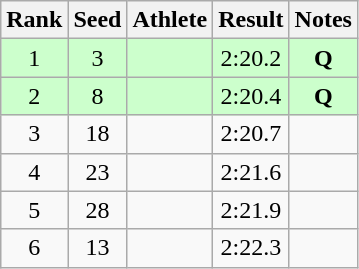<table class="wikitable sortable" style="text-align:center">
<tr>
<th>Rank</th>
<th>Seed</th>
<th>Athlete</th>
<th>Result</th>
<th>Notes</th>
</tr>
<tr bgcolor="ccffcc">
<td>1</td>
<td>3</td>
<td align="left"></td>
<td>2:20.2</td>
<td><strong>Q</strong></td>
</tr>
<tr bgcolor="ccffcc">
<td>2</td>
<td>8</td>
<td align="left"></td>
<td>2:20.4</td>
<td><strong>Q</strong></td>
</tr>
<tr>
<td>3</td>
<td>18</td>
<td align="left"></td>
<td>2:20.7</td>
<td></td>
</tr>
<tr>
<td>4</td>
<td>23</td>
<td align="left"></td>
<td>2:21.6</td>
<td></td>
</tr>
<tr>
<td>5</td>
<td>28</td>
<td align="left"></td>
<td>2:21.9</td>
<td></td>
</tr>
<tr>
<td>6</td>
<td>13</td>
<td align="left"></td>
<td>2:22.3</td>
<td></td>
</tr>
</table>
